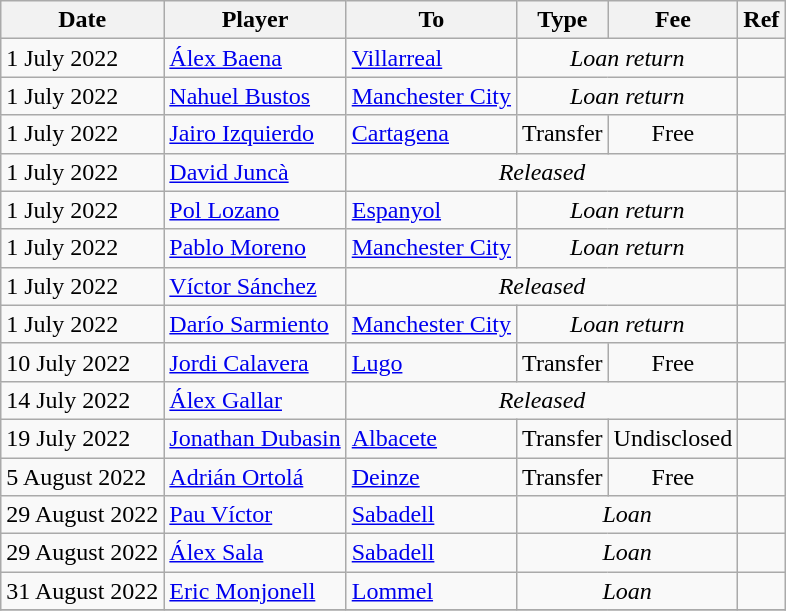<table class="wikitable">
<tr>
<th>Date</th>
<th>Player</th>
<th>To</th>
<th>Type</th>
<th>Fee</th>
<th>Ref</th>
</tr>
<tr>
<td>1 July 2022</td>
<td> <a href='#'>Álex Baena</a></td>
<td><a href='#'>Villarreal</a></td>
<td colspan=2 align=center><em>Loan return</em></td>
<td align=center></td>
</tr>
<tr>
<td>1 July 2022</td>
<td> <a href='#'>Nahuel Bustos</a></td>
<td> <a href='#'>Manchester City</a></td>
<td colspan=2 align=center><em>Loan return</em></td>
<td align=center></td>
</tr>
<tr>
<td>1 July 2022</td>
<td> <a href='#'>Jairo Izquierdo</a></td>
<td><a href='#'>Cartagena</a></td>
<td align=center>Transfer</td>
<td align=center>Free</td>
<td align=center></td>
</tr>
<tr>
<td>1 July 2022</td>
<td> <a href='#'>David Juncà</a></td>
<td colspan=3 align=center><em>Released</em></td>
<td align=center></td>
</tr>
<tr>
<td>1 July 2022</td>
<td> <a href='#'>Pol Lozano</a></td>
<td><a href='#'>Espanyol</a></td>
<td colspan=2 align=center><em>Loan return</em></td>
<td align=center></td>
</tr>
<tr>
<td>1 July 2022</td>
<td> <a href='#'>Pablo Moreno</a></td>
<td> <a href='#'>Manchester City</a></td>
<td colspan=2 align=center><em>Loan return</em></td>
<td align=center></td>
</tr>
<tr>
<td>1 July 2022</td>
<td> <a href='#'>Víctor Sánchez</a></td>
<td colspan=3 align=center><em>Released</em></td>
<td align=center></td>
</tr>
<tr>
<td>1 July 2022</td>
<td> <a href='#'>Darío Sarmiento</a></td>
<td> <a href='#'>Manchester City</a></td>
<td colspan=2 align=center><em>Loan return</em></td>
<td align=center></td>
</tr>
<tr>
<td>10 July 2022</td>
<td> <a href='#'>Jordi Calavera</a></td>
<td><a href='#'>Lugo</a></td>
<td align=center>Transfer</td>
<td align=center>Free</td>
<td align=center></td>
</tr>
<tr>
<td>14 July 2022</td>
<td> <a href='#'>Álex Gallar</a></td>
<td colspan=3 align=center><em>Released</em></td>
<td align=center></td>
</tr>
<tr>
<td>19 July 2022</td>
<td> <a href='#'>Jonathan Dubasin</a></td>
<td><a href='#'>Albacete</a></td>
<td align=center>Transfer</td>
<td align=center>Undisclosed</td>
<td align=center></td>
</tr>
<tr>
<td>5 August 2022</td>
<td> <a href='#'>Adrián Ortolá</a></td>
<td> <a href='#'>Deinze</a></td>
<td align=center>Transfer</td>
<td align=center>Free</td>
<td align=center></td>
</tr>
<tr>
<td>29 August 2022</td>
<td> <a href='#'>Pau Víctor</a></td>
<td><a href='#'>Sabadell</a></td>
<td colspan=2 align=center><em>Loan</em></td>
<td align=center></td>
</tr>
<tr>
<td>29 August 2022</td>
<td> <a href='#'>Álex Sala</a></td>
<td><a href='#'>Sabadell</a></td>
<td colspan=2 align=center><em>Loan</em></td>
<td align=center></td>
</tr>
<tr>
<td>31 August 2022</td>
<td> <a href='#'>Eric Monjonell</a></td>
<td> <a href='#'>Lommel</a></td>
<td colspan=2 align=center><em>Loan</em></td>
<td align=center></td>
</tr>
<tr>
</tr>
</table>
